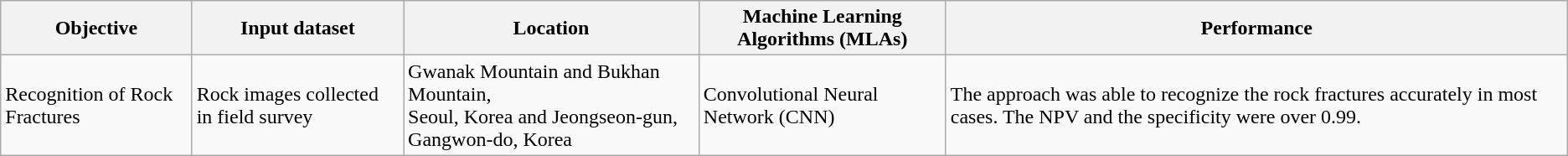<table class="wikitable">
<tr>
<th>Objective</th>
<th>Input dataset</th>
<th>Location</th>
<th>Machine Learning Algorithms (MLAs)</th>
<th>Performance</th>
</tr>
<tr>
<td>Recognition of Rock Fractures</td>
<td>Rock images collected in field survey</td>
<td>Gwanak Mountain and Bukhan Mountain,<br>Seoul, Korea and Jeongseon-gun, Gangwon-do, Korea</td>
<td>Convolutional Neural Network (CNN)</td>
<td>The approach was able to recognize the rock fractures accurately in most cases. The NPV and the specificity were over 0.99.</td>
</tr>
</table>
